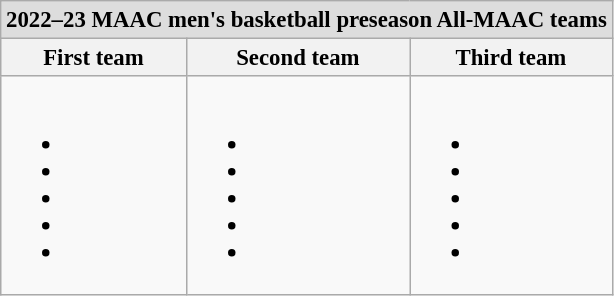<table class="wikitable" style="white-space:nowrap; font-size:95%;">
<tr>
<td colspan="3" style="text-align:center; background:#ddd;"><strong>2022–23 MAAC men's basketball preseason All-MAAC teams</strong></td>
</tr>
<tr>
<th>First team</th>
<th>Second team</th>
<th>Third team</th>
</tr>
<tr>
<td><br><ul><li></li><li></li><li></li><li></li><li></li></ul></td>
<td><br><ul><li></li><li></li><li></li><li></li><li></li></ul></td>
<td><br><ul><li></li><li></li><li></li><li></li><li></li></ul></td>
</tr>
</table>
